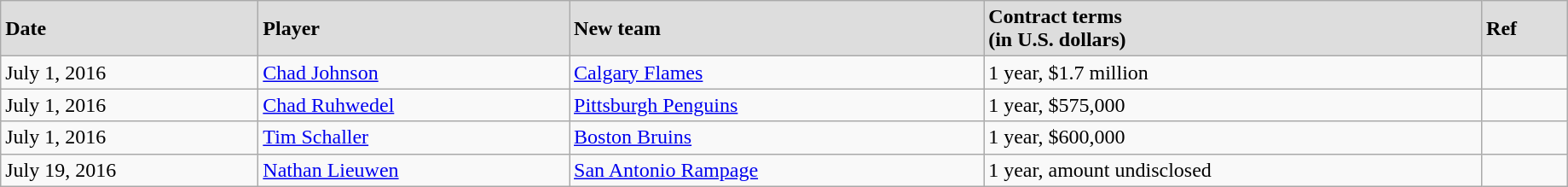<table class="wikitable" width=97%>
<tr style="background:#ddd;">
<td><strong>Date</strong></td>
<td><strong>Player</strong></td>
<td><strong>New team</strong></td>
<td><strong>Contract terms</strong><br><strong>(in U.S. dollars)</strong></td>
<td><strong>Ref</strong></td>
</tr>
<tr>
<td>July 1, 2016</td>
<td><a href='#'>Chad Johnson</a></td>
<td><a href='#'>Calgary Flames</a></td>
<td>1 year, $1.7 million</td>
<td></td>
</tr>
<tr>
<td>July 1, 2016</td>
<td><a href='#'>Chad Ruhwedel</a></td>
<td><a href='#'>Pittsburgh Penguins</a></td>
<td>1 year, $575,000</td>
<td></td>
</tr>
<tr>
<td>July 1, 2016</td>
<td><a href='#'>Tim Schaller</a></td>
<td><a href='#'>Boston Bruins</a></td>
<td>1 year, $600,000</td>
<td></td>
</tr>
<tr>
<td>July 19, 2016</td>
<td><a href='#'>Nathan Lieuwen</a></td>
<td><a href='#'>San Antonio Rampage</a></td>
<td>1 year, amount undisclosed</td>
<td></td>
</tr>
</table>
